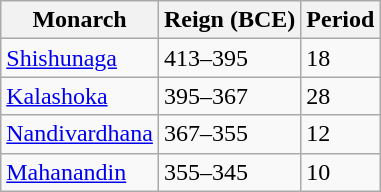<table class="wikitable">
<tr>
<th>Monarch</th>
<th>Reign (BCE)</th>
<th>Period</th>
</tr>
<tr>
<td><a href='#'>Shishunaga</a></td>
<td>413–395</td>
<td>18</td>
</tr>
<tr>
<td><a href='#'>Kalashoka</a></td>
<td>395–367</td>
<td>28</td>
</tr>
<tr>
<td><a href='#'>Nandivardhana</a></td>
<td>367–355</td>
<td>12</td>
</tr>
<tr>
<td><a href='#'>Mahanandin</a></td>
<td>355–345</td>
<td>10</td>
</tr>
</table>
